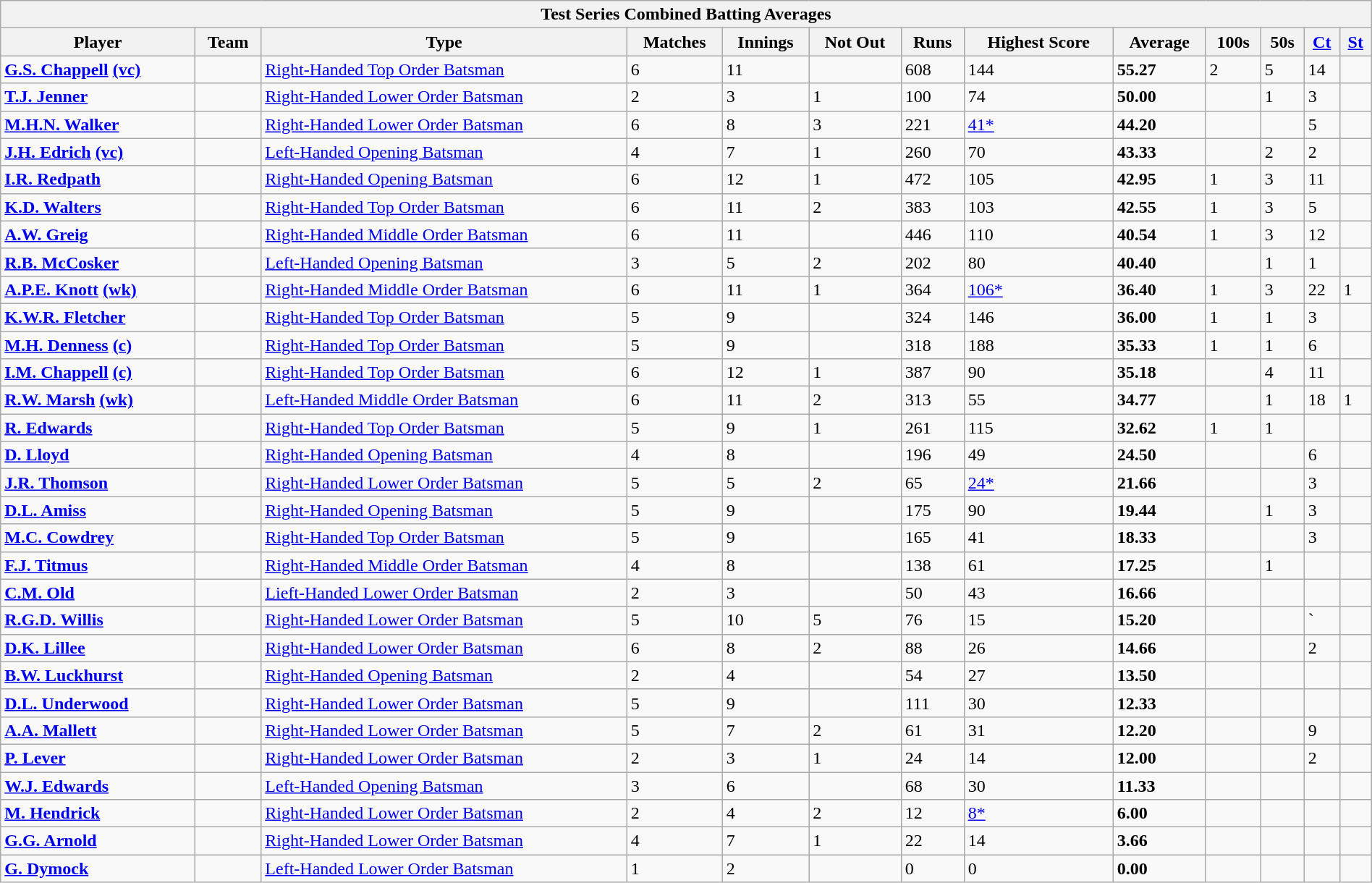<table class="wikitable" style="width:100%;">
<tr>
<th colspan=13>Test Series Combined Batting Averages</th>
</tr>
<tr>
<th>Player</th>
<th>Team</th>
<th>Type</th>
<th>Matches</th>
<th>Innings</th>
<th>Not Out</th>
<th>Runs</th>
<th>Highest Score</th>
<th>Average</th>
<th>100s</th>
<th>50s</th>
<th><a href='#'>Ct</a></th>
<th><a href='#'>St</a></th>
</tr>
<tr align=left>
<td><strong><a href='#'>G.S. Chappell</a> <a href='#'>(vc)</a></strong></td>
<td></td>
<td><a href='#'>Right-Handed Top Order Batsman</a></td>
<td>6</td>
<td>11</td>
<td></td>
<td>608</td>
<td>144</td>
<td><strong>55.27</strong></td>
<td>2</td>
<td>5</td>
<td>14</td>
<td></td>
</tr>
<tr align=left>
<td><strong><a href='#'>T.J. Jenner</a></strong></td>
<td></td>
<td><a href='#'>Right-Handed Lower Order Batsman</a></td>
<td>2</td>
<td>3</td>
<td>1</td>
<td>100</td>
<td>74</td>
<td><strong>50.00</strong></td>
<td></td>
<td>1</td>
<td>3</td>
<td></td>
</tr>
<tr align=left>
<td><strong><a href='#'>M.H.N. Walker</a></strong></td>
<td></td>
<td><a href='#'>Right-Handed Lower Order Batsman</a></td>
<td>6</td>
<td>8</td>
<td>3</td>
<td>221</td>
<td><a href='#'>41*</a></td>
<td><strong>44.20</strong></td>
<td></td>
<td></td>
<td>5</td>
<td></td>
</tr>
<tr align=left>
<td><strong><a href='#'>J.H. Edrich</a> <a href='#'>(vc)</a></strong></td>
<td></td>
<td><a href='#'>Left-Handed Opening Batsman</a></td>
<td>4</td>
<td>7</td>
<td>1</td>
<td>260</td>
<td>70</td>
<td><strong>43.33</strong></td>
<td></td>
<td>2</td>
<td>2</td>
<td></td>
</tr>
<tr align=left>
<td><strong><a href='#'>I.R. Redpath</a></strong></td>
<td></td>
<td><a href='#'>Right-Handed Opening Batsman</a></td>
<td>6</td>
<td>12</td>
<td>1</td>
<td>472</td>
<td>105</td>
<td><strong>42.95</strong></td>
<td>1</td>
<td>3</td>
<td>11</td>
<td></td>
</tr>
<tr align=left>
<td><strong><a href='#'>K.D. Walters</a></strong></td>
<td></td>
<td><a href='#'>Right-Handed Top Order Batsman</a></td>
<td>6</td>
<td>11</td>
<td>2</td>
<td>383</td>
<td>103</td>
<td><strong>42.55</strong></td>
<td>1</td>
<td>3</td>
<td>5</td>
<td></td>
</tr>
<tr align=left>
<td><strong><a href='#'>A.W. Greig</a></strong></td>
<td></td>
<td><a href='#'>Right-Handed Middle Order Batsman</a></td>
<td>6</td>
<td>11</td>
<td></td>
<td>446</td>
<td>110</td>
<td><strong>40.54</strong></td>
<td>1</td>
<td>3</td>
<td>12</td>
<td></td>
</tr>
<tr align=left>
<td><strong><a href='#'>R.B. McCosker</a></strong></td>
<td></td>
<td><a href='#'>Left-Handed Opening Batsman</a></td>
<td>3</td>
<td>5</td>
<td>2</td>
<td>202</td>
<td>80</td>
<td><strong>40.40</strong></td>
<td></td>
<td>1</td>
<td>1</td>
<td></td>
</tr>
<tr align=left>
<td><strong><a href='#'>A.P.E. Knott</a> <a href='#'>(wk)</a></strong></td>
<td></td>
<td><a href='#'>Right-Handed Middle Order Batsman</a></td>
<td>6</td>
<td>11</td>
<td>1</td>
<td>364</td>
<td><a href='#'>106*</a></td>
<td><strong>36.40</strong></td>
<td>1</td>
<td>3</td>
<td>22</td>
<td>1</td>
</tr>
<tr align=left>
<td><strong><a href='#'>K.W.R. Fletcher</a></strong></td>
<td></td>
<td><a href='#'>Right-Handed Top Order Batsman</a></td>
<td>5</td>
<td>9</td>
<td></td>
<td>324</td>
<td>146</td>
<td><strong>36.00</strong></td>
<td>1</td>
<td>1</td>
<td>3</td>
<td></td>
</tr>
<tr align=left>
<td><strong><a href='#'>M.H. Denness</a> <a href='#'>(c)</a></strong></td>
<td></td>
<td><a href='#'>Right-Handed Top Order Batsman</a></td>
<td>5</td>
<td>9</td>
<td></td>
<td>318</td>
<td>188</td>
<td><strong>35.33</strong></td>
<td>1</td>
<td>1</td>
<td>6</td>
<td></td>
</tr>
<tr align=left>
<td><strong><a href='#'>I.M. Chappell</a> <a href='#'>(c)</a></strong></td>
<td></td>
<td><a href='#'>Right-Handed Top Order Batsman</a></td>
<td>6</td>
<td>12</td>
<td>1</td>
<td>387</td>
<td>90</td>
<td><strong>35.18</strong></td>
<td></td>
<td>4</td>
<td>11</td>
<td></td>
</tr>
<tr align=left>
<td><strong><a href='#'>R.W. Marsh</a> <a href='#'>(wk)</a></strong></td>
<td></td>
<td><a href='#'>Left-Handed Middle Order Batsman</a></td>
<td>6</td>
<td>11</td>
<td>2</td>
<td>313</td>
<td>55</td>
<td><strong>34.77</strong></td>
<td></td>
<td>1</td>
<td>18</td>
<td>1</td>
</tr>
<tr align=left>
<td><strong><a href='#'>R. Edwards</a></strong></td>
<td></td>
<td><a href='#'>Right-Handed Top Order Batsman</a></td>
<td>5</td>
<td>9</td>
<td>1</td>
<td>261</td>
<td>115</td>
<td><strong>32.62</strong></td>
<td>1</td>
<td>1</td>
<td></td>
<td></td>
</tr>
<tr align=left>
<td><strong><a href='#'>D. Lloyd</a></strong></td>
<td></td>
<td><a href='#'>Right-Handed Opening Batsman</a></td>
<td>4</td>
<td>8</td>
<td></td>
<td>196</td>
<td>49</td>
<td><strong>24.50</strong></td>
<td></td>
<td></td>
<td>6</td>
<td></td>
</tr>
<tr align=left>
<td><strong><a href='#'>J.R. Thomson</a></strong></td>
<td></td>
<td><a href='#'>Right-Handed Lower Order Batsman</a></td>
<td>5</td>
<td>5</td>
<td>2</td>
<td>65</td>
<td><a href='#'>24*</a></td>
<td><strong>21.66</strong></td>
<td></td>
<td></td>
<td>3</td>
<td></td>
</tr>
<tr align=left>
<td><strong><a href='#'>D.L. Amiss</a></strong></td>
<td></td>
<td><a href='#'>Right-Handed Opening Batsman</a></td>
<td>5</td>
<td>9</td>
<td></td>
<td>175</td>
<td>90</td>
<td><strong>19.44</strong></td>
<td></td>
<td>1</td>
<td>3</td>
<td></td>
</tr>
<tr align=left>
<td><strong><a href='#'>M.C. Cowdrey</a></strong></td>
<td></td>
<td><a href='#'>Right-Handed Top Order Batsman</a></td>
<td>5</td>
<td>9</td>
<td></td>
<td>165</td>
<td>41</td>
<td><strong>18.33</strong></td>
<td></td>
<td></td>
<td>3</td>
<td></td>
</tr>
<tr align=left>
<td><strong><a href='#'>F.J. Titmus</a></strong></td>
<td></td>
<td><a href='#'>Right-Handed Middle Order Batsman</a></td>
<td>4</td>
<td>8</td>
<td></td>
<td>138</td>
<td>61</td>
<td><strong>17.25</strong></td>
<td></td>
<td>1</td>
<td></td>
<td></td>
</tr>
<tr align=left>
<td><strong><a href='#'>C.M. Old</a></strong></td>
<td></td>
<td><a href='#'>Lieft-Handed Lower Order Batsman</a></td>
<td>2</td>
<td>3</td>
<td></td>
<td>50</td>
<td>43</td>
<td><strong>16.66</strong></td>
<td></td>
<td></td>
<td></td>
<td></td>
</tr>
<tr align=left>
<td><strong><a href='#'>R.G.D. Willis</a></strong></td>
<td></td>
<td><a href='#'>Right-Handed Lower Order Batsman</a></td>
<td>5</td>
<td>10</td>
<td>5</td>
<td>76</td>
<td>15</td>
<td><strong>15.20</strong></td>
<td></td>
<td></td>
<td>`</td>
<td></td>
</tr>
<tr align=left>
<td><strong><a href='#'>D.K. Lillee</a></strong></td>
<td></td>
<td><a href='#'>Right-Handed Lower Order Batsman</a></td>
<td>6</td>
<td>8</td>
<td>2</td>
<td>88</td>
<td>26</td>
<td><strong>14.66</strong></td>
<td></td>
<td></td>
<td>2</td>
<td></td>
</tr>
<tr align=left>
<td><strong><a href='#'>B.W. Luckhurst</a></strong></td>
<td></td>
<td><a href='#'>Right-Handed Opening Batsman</a></td>
<td>2</td>
<td>4</td>
<td></td>
<td>54</td>
<td>27</td>
<td><strong>13.50</strong></td>
<td></td>
<td></td>
<td></td>
<td></td>
</tr>
<tr align=left>
<td><strong><a href='#'>D.L. Underwood</a></strong></td>
<td></td>
<td><a href='#'>Right-Handed Lower Order Batsman</a></td>
<td>5</td>
<td>9</td>
<td></td>
<td>111</td>
<td>30</td>
<td><strong>12.33</strong></td>
<td></td>
<td></td>
<td></td>
<td></td>
</tr>
<tr align=left>
<td><strong><a href='#'>A.A. Mallett</a></strong></td>
<td></td>
<td><a href='#'>Right-Handed Lower Order Batsman</a></td>
<td>5</td>
<td>7</td>
<td>2</td>
<td>61</td>
<td>31</td>
<td><strong>12.20</strong></td>
<td></td>
<td></td>
<td>9</td>
<td></td>
</tr>
<tr align=left>
<td><strong><a href='#'>P. Lever</a></strong></td>
<td></td>
<td><a href='#'>Right-Handed Lower Order Batsman</a></td>
<td>2</td>
<td>3</td>
<td>1</td>
<td>24</td>
<td>14</td>
<td><strong>12.00</strong></td>
<td></td>
<td></td>
<td>2</td>
<td></td>
</tr>
<tr align=left>
<td><strong><a href='#'>W.J. Edwards</a></strong></td>
<td></td>
<td><a href='#'>Left-Handed Opening Batsman</a></td>
<td>3</td>
<td>6</td>
<td></td>
<td>68</td>
<td>30</td>
<td><strong>11.33</strong></td>
<td></td>
<td></td>
<td></td>
<td></td>
</tr>
<tr align=left>
<td><strong><a href='#'>M. Hendrick</a></strong></td>
<td></td>
<td><a href='#'>Right-Handed Lower Order Batsman</a></td>
<td>2</td>
<td>4</td>
<td>2</td>
<td>12</td>
<td><a href='#'>8*</a></td>
<td><strong>6.00</strong></td>
<td></td>
<td></td>
<td></td>
<td></td>
</tr>
<tr align=left>
<td><strong><a href='#'>G.G. Arnold</a></strong></td>
<td></td>
<td><a href='#'>Right-Handed Lower Order Batsman</a></td>
<td>4</td>
<td>7</td>
<td>1</td>
<td>22</td>
<td>14</td>
<td><strong>3.66</strong></td>
<td></td>
<td></td>
<td></td>
<td></td>
</tr>
<tr align=left>
<td><strong><a href='#'>G. Dymock</a></strong></td>
<td></td>
<td><a href='#'>Left-Handed Lower Order Batsman</a></td>
<td>1</td>
<td>2</td>
<td></td>
<td>0</td>
<td>0</td>
<td><strong>0.00</strong></td>
<td></td>
<td></td>
<td></td>
<td></td>
</tr>
</table>
